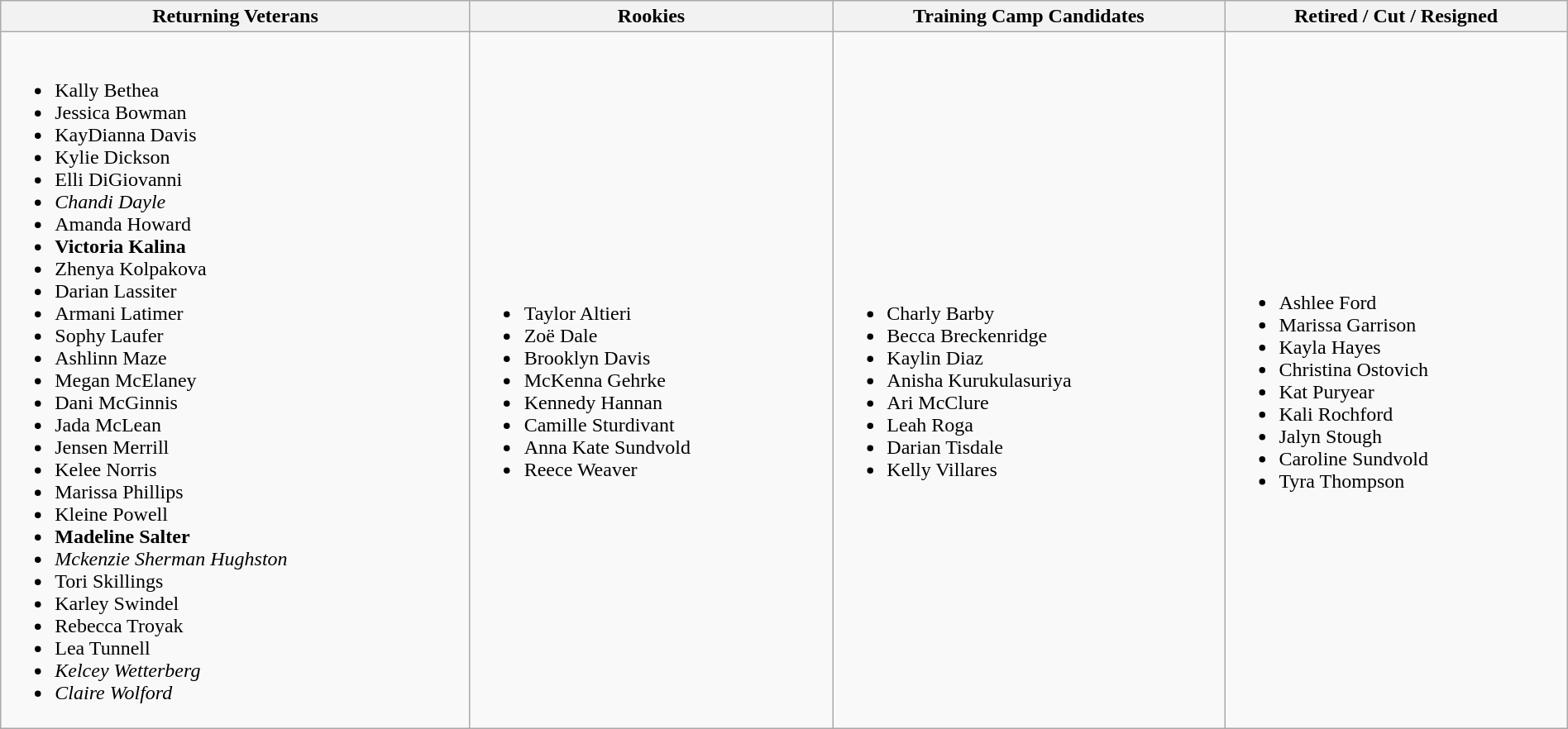<table class="wikitable" style="width:100%;">
<tr>
<th>Returning Veterans</th>
<th>Rookies</th>
<th>Training Camp Candidates</th>
<th>Retired / Cut / Resigned</th>
</tr>
<tr>
<td><br><ul><li>Kally Bethea</li><li>Jessica Bowman</li><li>KayDianna Davis</li><li>Kylie Dickson</li><li>Elli DiGiovanni</li><li><em>Chandi Dayle</em></li><li>Amanda Howard</li><li><strong>Victoria Kalina</strong></li><li>Zhenya Kolpakova</li><li>Darian Lassiter</li><li>Armani Latimer</li><li>Sophy Laufer</li><li>Ashlinn Maze</li><li>Megan McElaney</li><li>Dani McGinnis</li><li>Jada McLean</li><li>Jensen Merrill</li><li>Kelee Norris</li><li>Marissa Phillips</li><li>Kleine Powell</li><li><strong>Madeline Salter</strong></li><li><em>Mckenzie Sherman Hughston</em></li><li>Tori Skillings</li><li>Karley Swindel</li><li>Rebecca Troyak</li><li>Lea Tunnell</li><li><em>Kelcey Wetterberg</em></li><li><em>Claire Wolford</em></li></ul></td>
<td><br><ul><li>Taylor Altieri</li><li>Zoë Dale</li><li>Brooklyn Davis</li><li>McKenna Gehrke</li><li>Kennedy Hannan</li><li>Camille Sturdivant</li><li>Anna Kate Sundvold</li><li>Reece Weaver</li></ul></td>
<td><br><ul><li>Charly Barby</li><li>Becca Breckenridge</li><li>Kaylin Diaz</li><li>Anisha Kurukulasuriya</li><li>Ari McClure</li><li>Leah Roga</li><li>Darian Tisdale</li><li>Kelly Villares</li></ul></td>
<td><br><ul><li>Ashlee Ford </li><li>Marissa Garrison </li><li>Kayla Hayes </li><li>Christina Ostovich </li><li>Kat Puryear </li><li>Kali Rochford </li><li>Jalyn Stough </li><li>Caroline Sundvold </li><li>Tyra Thompson </li></ul></td>
</tr>
</table>
